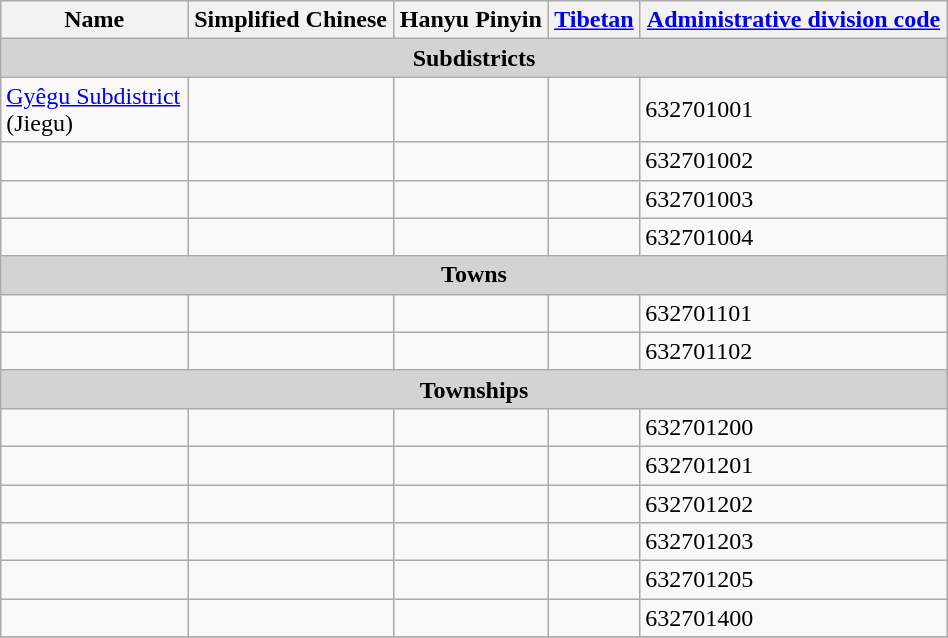<table class="wikitable" align="center" style="width:50%; border="1">
<tr>
<th>Name</th>
<th>Simplified Chinese</th>
<th>Hanyu Pinyin</th>
<th><a href='#'>Tibetan</a></th>
<th><a href='#'>Administrative division code</a></th>
</tr>
<tr>
<td colspan="6" style="text-align:center; background:#d3d3d3;"><strong>Subdistricts</strong></td>
</tr>
<tr --------->
<td><a href='#'>Gyêgu Subdistrict</a><br>(Jiegu)</td>
<td></td>
<td></td>
<td></td>
<td>632701001</td>
</tr>
<tr>
<td></td>
<td></td>
<td></td>
<td></td>
<td>632701002</td>
</tr>
<tr>
<td></td>
<td></td>
<td></td>
<td></td>
<td>632701003</td>
</tr>
<tr>
<td></td>
<td></td>
<td></td>
<td></td>
<td>632701004</td>
</tr>
<tr>
<td colspan="6" style="text-align:center; background:#d3d3d3;"><strong>Towns</strong></td>
</tr>
<tr --------->
<td></td>
<td></td>
<td></td>
<td></td>
<td>632701101</td>
</tr>
<tr>
<td></td>
<td></td>
<td></td>
<td></td>
<td>632701102</td>
</tr>
<tr>
<td colspan="6" style="text-align:center; background:#d3d3d3;"><strong>Townships</strong></td>
</tr>
<tr --------->
<td></td>
<td></td>
<td></td>
<td></td>
<td>632701200</td>
</tr>
<tr>
<td></td>
<td></td>
<td></td>
<td></td>
<td>632701201</td>
</tr>
<tr>
<td></td>
<td></td>
<td></td>
<td></td>
<td>632701202</td>
</tr>
<tr>
<td></td>
<td></td>
<td></td>
<td></td>
<td>632701203</td>
</tr>
<tr>
<td></td>
<td></td>
<td></td>
<td></td>
<td>632701205</td>
</tr>
<tr>
<td></td>
<td></td>
<td></td>
<td></td>
<td>632701400</td>
</tr>
<tr>
</tr>
</table>
